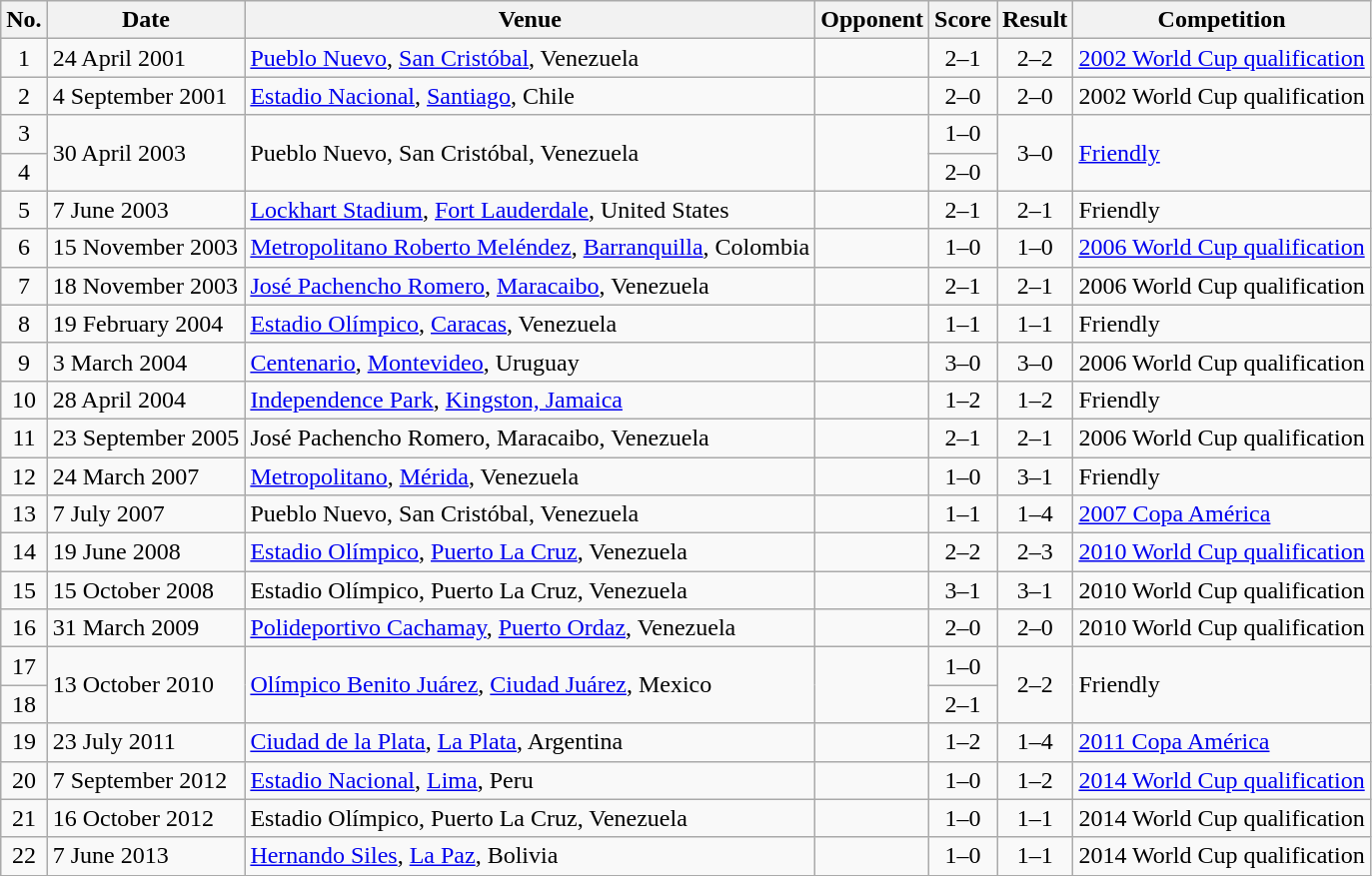<table class="wikitable sortable">
<tr>
<th scope="col">No.</th>
<th scope="col">Date</th>
<th scope="col">Venue</th>
<th scope="col">Opponent</th>
<th scope="col">Score</th>
<th scope="col">Result</th>
<th scope="col">Competition</th>
</tr>
<tr>
<td align="center">1</td>
<td>24 April 2001</td>
<td><a href='#'>Pueblo Nuevo</a>, <a href='#'>San Cristóbal</a>, Venezuela</td>
<td></td>
<td align="center">2–1</td>
<td align="center">2–2</td>
<td><a href='#'>2002 World Cup qualification</a></td>
</tr>
<tr>
<td align="center">2</td>
<td>4 September 2001</td>
<td><a href='#'>Estadio Nacional</a>, <a href='#'>Santiago</a>, Chile</td>
<td></td>
<td align="center">2–0</td>
<td align="center">2–0</td>
<td>2002 World Cup qualification</td>
</tr>
<tr>
<td align="center">3</td>
<td rowspan="2">30 April 2003</td>
<td rowspan="2">Pueblo Nuevo, San Cristóbal, Venezuela</td>
<td rowspan="2"></td>
<td align="center">1–0</td>
<td rowspan="2" style="text-align:center">3–0</td>
<td rowspan="2"><a href='#'>Friendly</a></td>
</tr>
<tr>
<td align="center">4</td>
<td align="center">2–0</td>
</tr>
<tr>
<td align="center">5</td>
<td>7 June 2003</td>
<td><a href='#'>Lockhart Stadium</a>, <a href='#'>Fort Lauderdale</a>, United States</td>
<td></td>
<td align="center">2–1</td>
<td align="center">2–1</td>
<td>Friendly</td>
</tr>
<tr>
<td align="center">6</td>
<td>15 November 2003</td>
<td><a href='#'>Metropolitano Roberto Meléndez</a>, <a href='#'>Barranquilla</a>, Colombia</td>
<td></td>
<td align="center">1–0</td>
<td align="center">1–0</td>
<td><a href='#'>2006 World Cup qualification</a></td>
</tr>
<tr>
<td align="center">7</td>
<td>18 November 2003</td>
<td><a href='#'>José Pachencho Romero</a>, <a href='#'>Maracaibo</a>, Venezuela</td>
<td></td>
<td align="center">2–1</td>
<td align="center">2–1</td>
<td>2006 World Cup qualification</td>
</tr>
<tr>
<td align="center">8</td>
<td>19 February 2004</td>
<td><a href='#'>Estadio Olímpico</a>, <a href='#'>Caracas</a>, Venezuela</td>
<td></td>
<td align="center">1–1</td>
<td align="center">1–1</td>
<td>Friendly</td>
</tr>
<tr>
<td align="center">9</td>
<td>3 March 2004</td>
<td><a href='#'>Centenario</a>, <a href='#'>Montevideo</a>, Uruguay</td>
<td></td>
<td align="center">3–0</td>
<td align="center">3–0</td>
<td>2006 World Cup qualification</td>
</tr>
<tr>
<td align="center">10</td>
<td>28 April 2004</td>
<td><a href='#'>Independence Park</a>, <a href='#'>Kingston, Jamaica</a></td>
<td></td>
<td align="center">1–2</td>
<td align="center">1–2</td>
<td>Friendly</td>
</tr>
<tr>
<td align="center">11</td>
<td>23 September 2005</td>
<td>José Pachencho Romero, Maracaibo, Venezuela</td>
<td></td>
<td align="center">2–1</td>
<td align="center">2–1</td>
<td>2006 World Cup qualification</td>
</tr>
<tr>
<td align="center">12</td>
<td>24 March 2007</td>
<td><a href='#'>Metropolitano</a>, <a href='#'>Mérida</a>, Venezuela</td>
<td></td>
<td align="center">1–0</td>
<td align="center">3–1</td>
<td>Friendly</td>
</tr>
<tr>
<td align="center">13</td>
<td>7 July 2007</td>
<td>Pueblo Nuevo, San Cristóbal, Venezuela</td>
<td></td>
<td align="center">1–1</td>
<td align="center">1–4</td>
<td><a href='#'>2007 Copa América</a></td>
</tr>
<tr>
<td align="center">14</td>
<td>19 June 2008</td>
<td><a href='#'>Estadio Olímpico</a>, <a href='#'>Puerto La Cruz</a>, Venezuela</td>
<td></td>
<td align="center">2–2</td>
<td align="center">2–3</td>
<td><a href='#'>2010 World Cup qualification</a></td>
</tr>
<tr>
<td align="center">15</td>
<td>15 October 2008</td>
<td>Estadio Olímpico, Puerto La Cruz, Venezuela</td>
<td></td>
<td align="center">3–1</td>
<td align="center">3–1</td>
<td>2010 World Cup qualification</td>
</tr>
<tr>
<td align="center">16</td>
<td>31 March 2009</td>
<td><a href='#'>Polideportivo Cachamay</a>, <a href='#'>Puerto Ordaz</a>, Venezuela</td>
<td></td>
<td align="center">2–0</td>
<td align="center">2–0</td>
<td>2010 World Cup qualification</td>
</tr>
<tr>
<td align="center">17</td>
<td rowspan="2">13 October 2010</td>
<td rowspan="2"><a href='#'>Olímpico Benito Juárez</a>, <a href='#'>Ciudad Juárez</a>, Mexico</td>
<td rowspan="2"></td>
<td align="center">1–0</td>
<td rowspan="2" style="text-align:center">2–2</td>
<td rowspan="2">Friendly</td>
</tr>
<tr>
<td align="center">18</td>
<td align="center">2–1</td>
</tr>
<tr>
<td align="center">19</td>
<td>23 July 2011</td>
<td><a href='#'>Ciudad de la Plata</a>, <a href='#'>La Plata</a>, Argentina</td>
<td></td>
<td align="center">1–2</td>
<td align="center">1–4</td>
<td><a href='#'>2011 Copa América</a></td>
</tr>
<tr>
<td align="center">20</td>
<td>7 September 2012</td>
<td><a href='#'>Estadio Nacional</a>, <a href='#'>Lima</a>, Peru</td>
<td></td>
<td align="center">1–0</td>
<td align="center">1–2</td>
<td><a href='#'>2014 World Cup qualification</a></td>
</tr>
<tr>
<td align="center">21</td>
<td>16 October 2012</td>
<td>Estadio Olímpico, Puerto La Cruz, Venezuela</td>
<td></td>
<td align="center">1–0</td>
<td align="center">1–1</td>
<td>2014 World Cup qualification</td>
</tr>
<tr>
<td align="center">22</td>
<td>7 June 2013</td>
<td><a href='#'>Hernando Siles</a>, <a href='#'>La Paz</a>, Bolivia</td>
<td></td>
<td align="center">1–0</td>
<td align="center">1–1</td>
<td>2014 World Cup qualification</td>
</tr>
</table>
